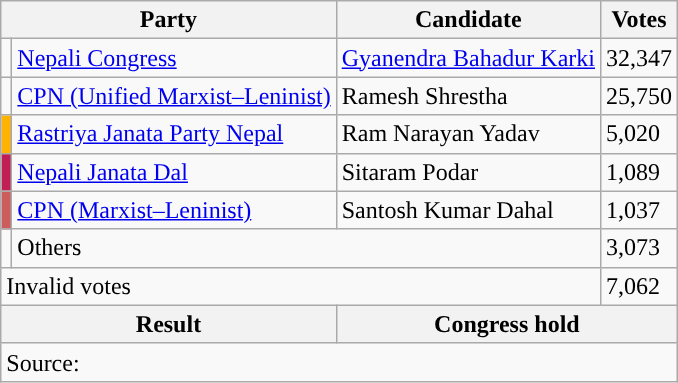<table class="wikitable">
<tr>
<th colspan="2">Party</th>
<th>Candidate</th>
<th>Votes</th>
</tr>
<tr>
<td style="background-color:"></td>
<td><a href='#'>Nepali Congress</a></td>
<td><a href='#'>Gyanendra Bahadur Karki</a></td>
<td>32,347</td>
</tr>
<tr>
<td style="background-color:"></td>
<td><a href='#'>CPN (Unified Marxist–Leninist)</a></td>
<td>Ramesh Shrestha</td>
<td>25,750</td>
</tr>
<tr>
<td style="background-color:#ffb300"></td>
<td><a href='#'>Rastriya Janata Party Nepal</a></td>
<td>Ram Narayan Yadav</td>
<td>5,020</td>
</tr>
<tr>
<td style="background-color:#c21e56"></td>
<td><a href='#'>Nepali Janata Dal</a></td>
<td>Sitaram Podar</td>
<td>1,089</td>
</tr>
<tr>
<td style="background-color:indianred"></td>
<td><a href='#'>CPN (Marxist–Leninist)</a></td>
<td>Santosh Kumar Dahal</td>
<td>1,037</td>
</tr>
<tr>
<td></td>
<td colspan="2">Others</td>
<td>3,073</td>
</tr>
<tr>
<td colspan="3">Invalid votes</td>
<td>7,062</td>
</tr>
<tr>
<th colspan="2">Result</th>
<th colspan="2">Congress hold</th>
</tr>
<tr>
<td colspan="4">Source: </td>
</tr>
</table>
